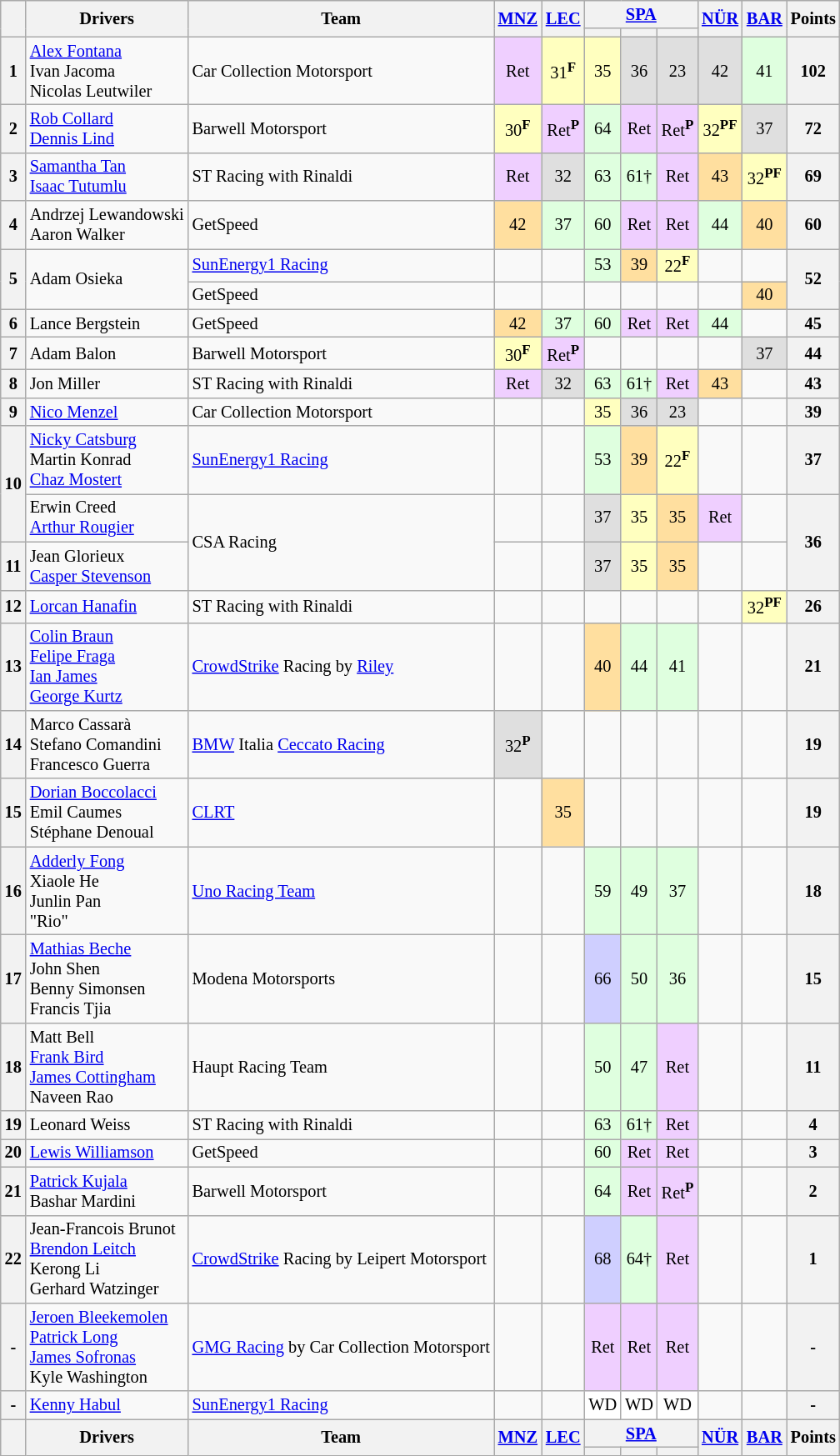<table class="wikitable" style="font-size:85%; text-align:center;">
<tr>
<th rowspan="2"></th>
<th rowspan="2">Drivers</th>
<th rowspan="2">Team</th>
<th rowspan="2"><a href='#'>MNZ</a><br></th>
<th rowspan="2"><a href='#'>LEC</a><br></th>
<th colspan="3"><a href='#'>SPA</a><br></th>
<th rowspan="2"><a href='#'>NÜR</a><br></th>
<th rowspan="2"><a href='#'>BAR</a><br></th>
<th rowspan="2">Points</th>
</tr>
<tr>
<th></th>
<th></th>
<th></th>
</tr>
<tr>
<th>1</th>
<td align="left"> <a href='#'>Alex Fontana</a><br> Ivan Jacoma<br> Nicolas Leutwiler</td>
<td align="left"> Car Collection Motorsport</td>
<td style="background:#efcfff;">Ret</td>
<td style="background:#ffffbf;">31<sup><strong>F</strong></sup></td>
<td style="background:#ffffbf;">35</td>
<td style="background:#dfdfdf;">36</td>
<td style="background:#dfdfdf;">23</td>
<td style="background:#dfdfdf;">42</td>
<td style="background:#dfffdf;">41</td>
<th>102</th>
</tr>
<tr>
<th>2</th>
<td align="left"> <a href='#'>Rob Collard</a><br> <a href='#'>Dennis Lind</a></td>
<td align="left"> Barwell Motorsport</td>
<td style="background:#ffffbf;">30<sup><strong>F</strong></sup></td>
<td style="background:#efcfff;">Ret<sup><strong>P</strong></sup></td>
<td style="background:#dfffdf;">64</td>
<td style="background:#efcfff;">Ret</td>
<td style="background:#efcfff;">Ret<sup><strong>P</strong></sup></td>
<td style="background:#ffffbf;">32<sup><strong>PF</strong></sup></td>
<td style="background:#dfdfdf;">37</td>
<th>72</th>
</tr>
<tr>
<th>3</th>
<td align="left"> <a href='#'>Samantha Tan</a><br> <a href='#'>Isaac Tutumlu</a></td>
<td align="left"> ST Racing with Rinaldi</td>
<td style="background:#efcfff;">Ret</td>
<td style="background:#dfdfdf;">32</td>
<td style="background:#dfffdf;">63</td>
<td style="background:#dfffdf;">61†</td>
<td style="background:#efcfff;">Ret</td>
<td style="background:#ffdf9f;">43</td>
<td style="background:#ffffbf;">32<sup><strong>PF</strong></sup></td>
<th>69</th>
</tr>
<tr>
<th>4</th>
<td align="left"> Andrzej Lewandowski<br> Aaron Walker</td>
<td align="left"> GetSpeed</td>
<td style="background:#ffdf9f;">42</td>
<td style="background:#dfffdf;">37</td>
<td style="background:#dfffdf;">60</td>
<td style="background:#efcfff;">Ret</td>
<td style="background:#efcfff;">Ret</td>
<td style="background:#dfffdf;">44</td>
<td style="background:#ffdf9f;">40</td>
<th>60</th>
</tr>
<tr>
<th rowspan="2">5</th>
<td rowspan="2" align="left"> Adam Osieka</td>
<td align="left"> <a href='#'>SunEnergy1 Racing</a></td>
<td></td>
<td></td>
<td style="background:#dfffdf;">53</td>
<td style="background:#ffdf9f;">39</td>
<td style="background:#ffffbf;">22<sup><strong>F</strong></sup></td>
<td></td>
<td></td>
<th rowspan="2">52</th>
</tr>
<tr>
<td align="left"> GetSpeed</td>
<td></td>
<td></td>
<td></td>
<td></td>
<td></td>
<td></td>
<td style="background:#ffdf9f;">40</td>
</tr>
<tr>
<th>6</th>
<td align="left"> Lance Bergstein</td>
<td align="left"> GetSpeed</td>
<td style="background:#ffdf9f;">42</td>
<td style="background:#dfffdf;">37</td>
<td style="background:#dfffdf;">60</td>
<td style="background:#efcfff;">Ret</td>
<td style="background:#efcfff;">Ret</td>
<td style="background:#dfffdf;">44</td>
<td></td>
<th>45</th>
</tr>
<tr>
<th>7</th>
<td align="left"> Adam Balon</td>
<td align="left"> Barwell Motorsport</td>
<td style="background:#ffffbf;">30<sup><strong>F</strong></sup></td>
<td style="background:#efcfff;">Ret<sup><strong>P</strong></sup></td>
<td></td>
<td></td>
<td></td>
<td></td>
<td style="background:#dfdfdf;">37</td>
<th>44</th>
</tr>
<tr>
<th>8</th>
<td align="left"> Jon Miller</td>
<td align="left"> ST Racing with Rinaldi</td>
<td style="background:#efcfff;">Ret</td>
<td style="background:#dfdfdf;">32</td>
<td style="background:#dfffdf;">63</td>
<td style="background:#dfffdf;">61†</td>
<td style="background:#efcfff;">Ret</td>
<td style="background:#ffdf9f;">43</td>
<td></td>
<th>43</th>
</tr>
<tr>
<th>9</th>
<td align="left"> <a href='#'>Nico Menzel</a></td>
<td align="left"> Car Collection Motorsport</td>
<td></td>
<td></td>
<td style="background:#ffffbf;">35</td>
<td style="background:#dfdfdf;">36</td>
<td style="background:#dfdfdf;">23</td>
<td></td>
<td></td>
<th>39</th>
</tr>
<tr>
<th rowspan="2">10</th>
<td align="left"> <a href='#'>Nicky Catsburg</a><br> Martin Konrad<br> <a href='#'>Chaz Mostert</a></td>
<td align="left"> <a href='#'>SunEnergy1 Racing</a></td>
<td></td>
<td></td>
<td style="background:#dfffdf;">53</td>
<td style="background:#ffdf9f;">39</td>
<td style="background:#ffffbf;">22<sup><strong>F</strong></sup></td>
<td></td>
<td></td>
<th>37</th>
</tr>
<tr>
<td align="left"> Erwin Creed<br> <a href='#'>Arthur Rougier</a></td>
<td rowspan="2" align="left"> CSA Racing</td>
<td></td>
<td></td>
<td style="background:#dfdfdf;">37</td>
<td style="background:#ffffbf;">35</td>
<td style="background:#ffdf9f;">35</td>
<td style="background:#efcfff;">Ret</td>
<td></td>
<th rowspan="2">36</th>
</tr>
<tr>
<th>11</th>
<td align="left"> Jean Glorieux<br> <a href='#'>Casper Stevenson</a></td>
<td></td>
<td></td>
<td style="background:#dfdfdf;">37</td>
<td style="background:#ffffbf;">35</td>
<td style="background:#ffdf9f;">35</td>
<td></td>
<td></td>
</tr>
<tr>
<th>12</th>
<td align="left"> <a href='#'>Lorcan Hanafin</a></td>
<td align="left"> ST Racing with Rinaldi</td>
<td></td>
<td></td>
<td></td>
<td></td>
<td></td>
<td></td>
<td style="background:#ffffbf;">32<sup><strong>PF</strong></sup></td>
<th>26</th>
</tr>
<tr>
<th>13</th>
<td align="left"> <a href='#'>Colin Braun</a><br> <a href='#'>Felipe Fraga</a><br> <a href='#'>Ian James</a><br> <a href='#'>George Kurtz</a></td>
<td align="left"> <a href='#'>CrowdStrike</a> Racing by <a href='#'>Riley</a></td>
<td></td>
<td></td>
<td style="background:#ffdf9f;">40</td>
<td style="background:#dfffdf;">44</td>
<td style="background:#dfffdf;">41</td>
<td></td>
<td></td>
<th>21</th>
</tr>
<tr>
<th>14</th>
<td align="left"> Marco Cassarà<br> Stefano Comandini<br> Francesco Guerra</td>
<td align="left"> <a href='#'>BMW</a> Italia <a href='#'>Ceccato Racing</a></td>
<td style="background:#dfdfdf;">32<sup><strong>P</strong></sup></td>
<td></td>
<td></td>
<td></td>
<td></td>
<td></td>
<td></td>
<th>19</th>
</tr>
<tr>
<th>15</th>
<td align="left"> <a href='#'>Dorian Boccolacci</a><br> Emil Caumes<br> Stéphane Denoual</td>
<td align="left"> <a href='#'>CLRT</a></td>
<td></td>
<td style="background:#ffdf9f;">35</td>
<td></td>
<td></td>
<td></td>
<td></td>
<td></td>
<th>19</th>
</tr>
<tr>
<th>16</th>
<td align="left"> <a href='#'>Adderly Fong</a><br> Xiaole He<br> Junlin Pan<br> "Rio"</td>
<td align="left"> <a href='#'>Uno Racing Team</a></td>
<td></td>
<td></td>
<td style="background:#dfffdf;">59</td>
<td style="background:#dfffdf;">49</td>
<td style="background:#dfffdf;">37</td>
<td></td>
<td></td>
<th>18</th>
</tr>
<tr>
<th>17</th>
<td align="left"> <a href='#'>Mathias Beche</a><br> John Shen<br> Benny Simonsen<br> Francis Tjia</td>
<td align="left"> Modena Motorsports</td>
<td></td>
<td></td>
<td style="background:#cfcfff;">66</td>
<td style="background:#dfffdf;">50</td>
<td style="background:#dfffdf;">36</td>
<td></td>
<td></td>
<th>15</th>
</tr>
<tr>
<th>18</th>
<td align="left"> Matt Bell<br> <a href='#'>Frank Bird</a><br> <a href='#'>James Cottingham</a><br> Naveen Rao</td>
<td align="left"> Haupt Racing Team</td>
<td></td>
<td></td>
<td style="background:#dfffdf;">50</td>
<td style="background:#dfffdf;">47</td>
<td style="background:#efcfff;">Ret</td>
<td></td>
<td></td>
<th>11</th>
</tr>
<tr>
<th>19</th>
<td align="left"> Leonard Weiss</td>
<td align="left"> ST Racing with Rinaldi</td>
<td></td>
<td></td>
<td style="background:#dfffdf;">63</td>
<td style="background:#dfffdf;">61†</td>
<td style="background:#efcfff;">Ret</td>
<td></td>
<td></td>
<th>4</th>
</tr>
<tr>
<th>20</th>
<td align="left"> <a href='#'>Lewis Williamson</a></td>
<td align="left"> GetSpeed</td>
<td></td>
<td></td>
<td style="background:#dfffdf;">60</td>
<td style="background:#efcfff;">Ret</td>
<td style="background:#efcfff;">Ret</td>
<td></td>
<td></td>
<th>3</th>
</tr>
<tr>
<th>21</th>
<td align="left"> <a href='#'>Patrick Kujala</a><br> Bashar Mardini</td>
<td align="left"> Barwell Motorsport</td>
<td></td>
<td></td>
<td style="background:#dfffdf;">64</td>
<td style="background:#efcfff;">Ret</td>
<td style="background:#efcfff;">Ret<sup><strong>P</strong></sup></td>
<td></td>
<td></td>
<th>2</th>
</tr>
<tr>
<th>22</th>
<td align="left"> Jean-Francois Brunot<br> <a href='#'>Brendon Leitch</a><br> Kerong Li<br> Gerhard Watzinger</td>
<td align="left"> <a href='#'>CrowdStrike</a> Racing by Leipert Motorsport</td>
<td></td>
<td></td>
<td style="background:#cfcfff;">68</td>
<td style="background:#dfffdf;">64†</td>
<td style="background:#efcfff;">Ret</td>
<td></td>
<td></td>
<th>1</th>
</tr>
<tr>
<th>-</th>
<td align="left"> <a href='#'>Jeroen Bleekemolen</a><br> <a href='#'>Patrick Long</a><br> <a href='#'>James Sofronas</a><br> Kyle Washington</td>
<td align="left"> <a href='#'>GMG Racing</a> by Car Collection Motorsport</td>
<td></td>
<td></td>
<td style="background:#efcfff;">Ret</td>
<td style="background:#efcfff;">Ret</td>
<td style="background:#efcfff;">Ret</td>
<td></td>
<td></td>
<th>-</th>
</tr>
<tr>
<th>-</th>
<td align="left"> <a href='#'>Kenny Habul</a></td>
<td align="left"> <a href='#'>SunEnergy1 Racing</a></td>
<td></td>
<td></td>
<td style="background:#ffffff;">WD</td>
<td style="background:#ffffff;">WD</td>
<td style="background:#ffffff;">WD</td>
<td></td>
<td></td>
<th>-</th>
</tr>
<tr>
<th rowspan="2"></th>
<th rowspan="2">Drivers</th>
<th rowspan="2">Team</th>
<th rowspan="2"><a href='#'>MNZ</a><br></th>
<th rowspan="2"><a href='#'>LEC</a><br></th>
<th colspan="3"><a href='#'>SPA</a><br></th>
<th rowspan="2"><a href='#'>NÜR</a><br></th>
<th rowspan="2"><a href='#'>BAR</a><br></th>
<th rowspan="2">Points</th>
</tr>
<tr>
<th></th>
<th></th>
<th></th>
</tr>
</table>
